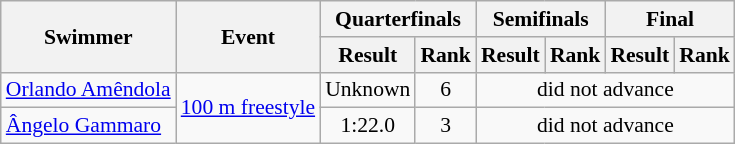<table class=wikitable style="font-size:90%">
<tr>
<th rowspan=2>Swimmer</th>
<th rowspan=2>Event</th>
<th colspan=2>Quarterfinals</th>
<th colspan=2>Semifinals</th>
<th colspan=2>Final</th>
</tr>
<tr>
<th>Result</th>
<th>Rank</th>
<th>Result</th>
<th>Rank</th>
<th>Result</th>
<th>Rank</th>
</tr>
<tr>
<td><a href='#'>Orlando Amêndola</a></td>
<td rowspan=2><a href='#'>100 m freestyle</a></td>
<td align=center>Unknown</td>
<td align=center>6</td>
<td align=center colspan=4>did not advance</td>
</tr>
<tr>
<td><a href='#'>Ângelo Gammaro</a></td>
<td align=center>1:22.0</td>
<td align=center>3</td>
<td align=center colspan=4>did not advance</td>
</tr>
</table>
